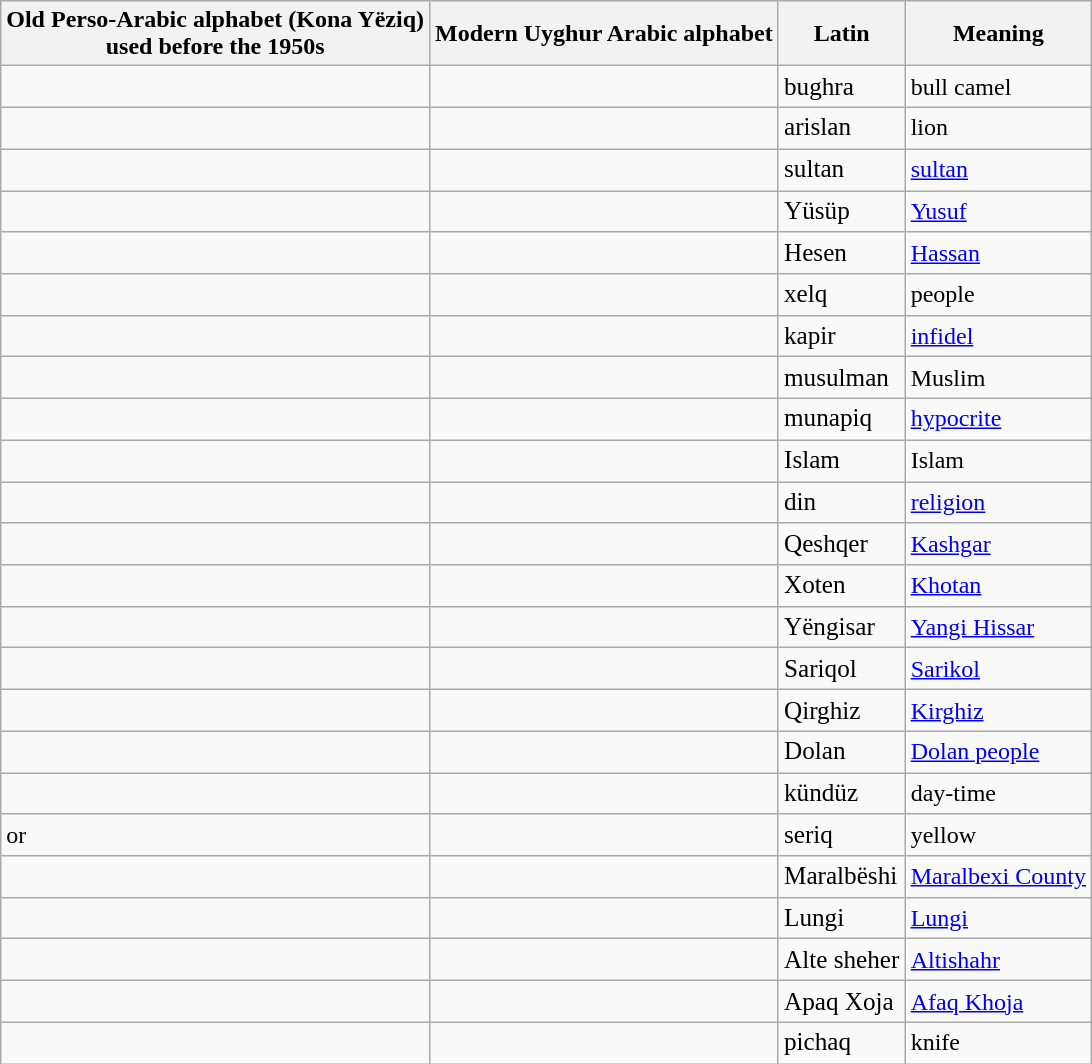<table class="wikitable sortable">
<tr>
<th>Old Perso-Arabic alphabet (Kona Yëziq)<br>used before the 1950s</th>
<th>Modern Uyghur Arabic alphabet</th>
<th>Latin</th>
<th>Meaning</th>
</tr>
<tr>
<td><span></span></td>
<td><span></span></td>
<td style="font-size:105%;">bughra</td>
<td>bull camel</td>
</tr>
<tr>
<td><span></span></td>
<td><span></span></td>
<td style="font-size:105%;">arislan</td>
<td>lion</td>
</tr>
<tr>
<td><span></span></td>
<td><span></span></td>
<td style="font-size:105%;">sultan</td>
<td><a href='#'>sultan</a></td>
</tr>
<tr>
<td><span></span></td>
<td><span></span></td>
<td style="font-size:105%;">Yüsüp</td>
<td><a href='#'>Yusuf</a></td>
</tr>
<tr>
<td><span></span></td>
<td><span></span></td>
<td style="font-size:105%;">Hesen</td>
<td><a href='#'>Hassan</a></td>
</tr>
<tr>
<td><span></span></td>
<td><span></span></td>
<td style="font-size:105%;">xelq</td>
<td>people</td>
</tr>
<tr>
<td><span></span></td>
<td><span></span></td>
<td style="font-size:105%;">kapir</td>
<td><a href='#'>infidel</a></td>
</tr>
<tr>
<td><span></span></td>
<td><span></span></td>
<td style="font-size:105%;">musulman</td>
<td>Muslim</td>
</tr>
<tr>
<td><span></span></td>
<td><span></span></td>
<td style="font-size:105%;">munapiq</td>
<td><a href='#'>hypocrite</a></td>
</tr>
<tr>
<td><span></span></td>
<td><span></span></td>
<td style="font-size:105%;">Islam</td>
<td>Islam</td>
</tr>
<tr>
<td><span></span></td>
<td><span></span></td>
<td style="font-size:105%;">din</td>
<td><a href='#'>religion</a></td>
</tr>
<tr>
<td><span></span></td>
<td><span></span></td>
<td style="font-size:105%;">Qeshqer</td>
<td><a href='#'>Kashgar</a></td>
</tr>
<tr>
<td><span></span></td>
<td><span></span></td>
<td style="font-size:105%;">Xoten</td>
<td><a href='#'>Khotan</a></td>
</tr>
<tr>
<td><span></span></td>
<td><span></span></td>
<td style="font-size:105%;">Yëngisar</td>
<td><a href='#'>Yangi Hissar</a></td>
</tr>
<tr>
<td><span></span></td>
<td><span></span></td>
<td style="font-size:105%;">Sariqol</td>
<td><a href='#'>Sarikol</a></td>
</tr>
<tr>
<td><span></span></td>
<td><span></span></td>
<td style="font-size:105%;">Qirghiz</td>
<td><a href='#'>Kirghiz</a></td>
</tr>
<tr>
<td><span></span></td>
<td><span></span></td>
<td style="font-size:105%;">Dolan</td>
<td><a href='#'>Dolan people</a></td>
</tr>
<tr>
<td><span></span></td>
<td><span></span></td>
<td style="font-size:105%;">kündüz</td>
<td>day-time</td>
</tr>
<tr>
<td><span></span> or <span></span></td>
<td><span></span></td>
<td style="font-size:105%;">seriq</td>
<td>yellow</td>
</tr>
<tr>
<td><span></span></td>
<td><span></span></td>
<td style="font-size:105%;">Maralbëshi</td>
<td><a href='#'>Maralbexi County</a></td>
</tr>
<tr>
<td><span></span></td>
<td><span></span></td>
<td style="font-size:105%;">Lungi</td>
<td><a href='#'>Lungi</a></td>
</tr>
<tr>
<td><span></span></td>
<td><span></span></td>
<td style="font-size:105%;">Alte sheher</td>
<td><a href='#'>Altishahr</a></td>
</tr>
<tr>
<td><span></span></td>
<td><span></span></td>
<td style="font-size:105%;">Apaq Xoja</td>
<td><a href='#'>Afaq Khoja</a></td>
</tr>
<tr>
<td><span></span></td>
<td><span></span></td>
<td style="font-size:105%;">pichaq</td>
<td>knife</td>
</tr>
</table>
